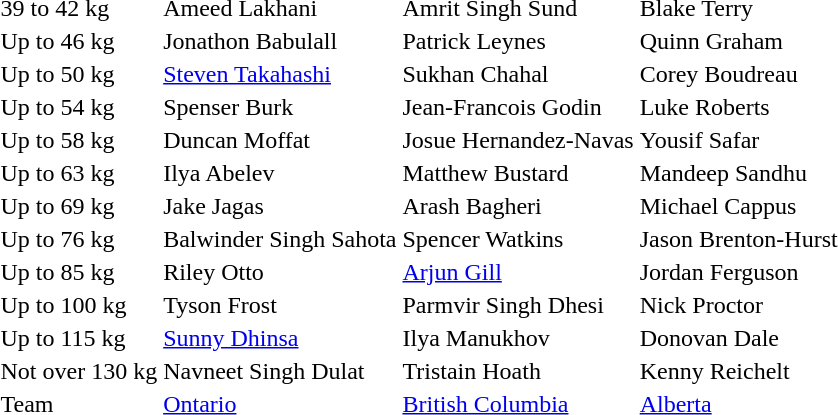<table>
<tr>
<td>39 to 42 kg</td>
<td> Ameed Lakhani</td>
<td> Amrit Singh Sund</td>
<td> Blake Terry</td>
</tr>
<tr>
<td>Up to 46 kg</td>
<td> Jonathon Babulall</td>
<td> Patrick Leynes</td>
<td> Quinn Graham</td>
</tr>
<tr>
<td>Up to 50 kg</td>
<td> <a href='#'>Steven Takahashi</a></td>
<td> Sukhan Chahal</td>
<td> Corey Boudreau</td>
</tr>
<tr>
<td>Up to 54 kg</td>
<td> Spenser Burk</td>
<td> Jean-Francois Godin</td>
<td> Luke Roberts</td>
</tr>
<tr>
<td>Up to 58 kg</td>
<td> Duncan Moffat</td>
<td> Josue Hernandez-Navas</td>
<td> Yousif Safar</td>
</tr>
<tr>
<td>Up to 63 kg</td>
<td> Ilya Abelev</td>
<td> Matthew Bustard</td>
<td> Mandeep Sandhu</td>
</tr>
<tr>
<td>Up to 69 kg</td>
<td> Jake Jagas</td>
<td> Arash Bagheri</td>
<td> Michael Cappus</td>
</tr>
<tr>
<td>Up to 76 kg</td>
<td> Balwinder Singh Sahota</td>
<td> Spencer Watkins</td>
<td> Jason Brenton-Hurst</td>
</tr>
<tr>
<td>Up to 85 kg</td>
<td> Riley Otto</td>
<td> <a href='#'>Arjun Gill</a></td>
<td> Jordan Ferguson</td>
</tr>
<tr>
<td>Up to 100 kg</td>
<td> Tyson Frost</td>
<td> Parmvir Singh Dhesi</td>
<td> Nick Proctor</td>
</tr>
<tr>
<td>Up to 115 kg</td>
<td> <a href='#'>Sunny Dhinsa</a></td>
<td> Ilya Manukhov</td>
<td> Donovan Dale</td>
</tr>
<tr>
<td>Not over 130 kg</td>
<td> Navneet Singh Dulat</td>
<td> Tristain Hoath</td>
<td> Kenny Reichelt</td>
</tr>
<tr>
<td>Team</td>
<td> <a href='#'>Ontario</a></td>
<td> <a href='#'>British Columbia</a></td>
<td> <a href='#'>Alberta</a></td>
</tr>
</table>
